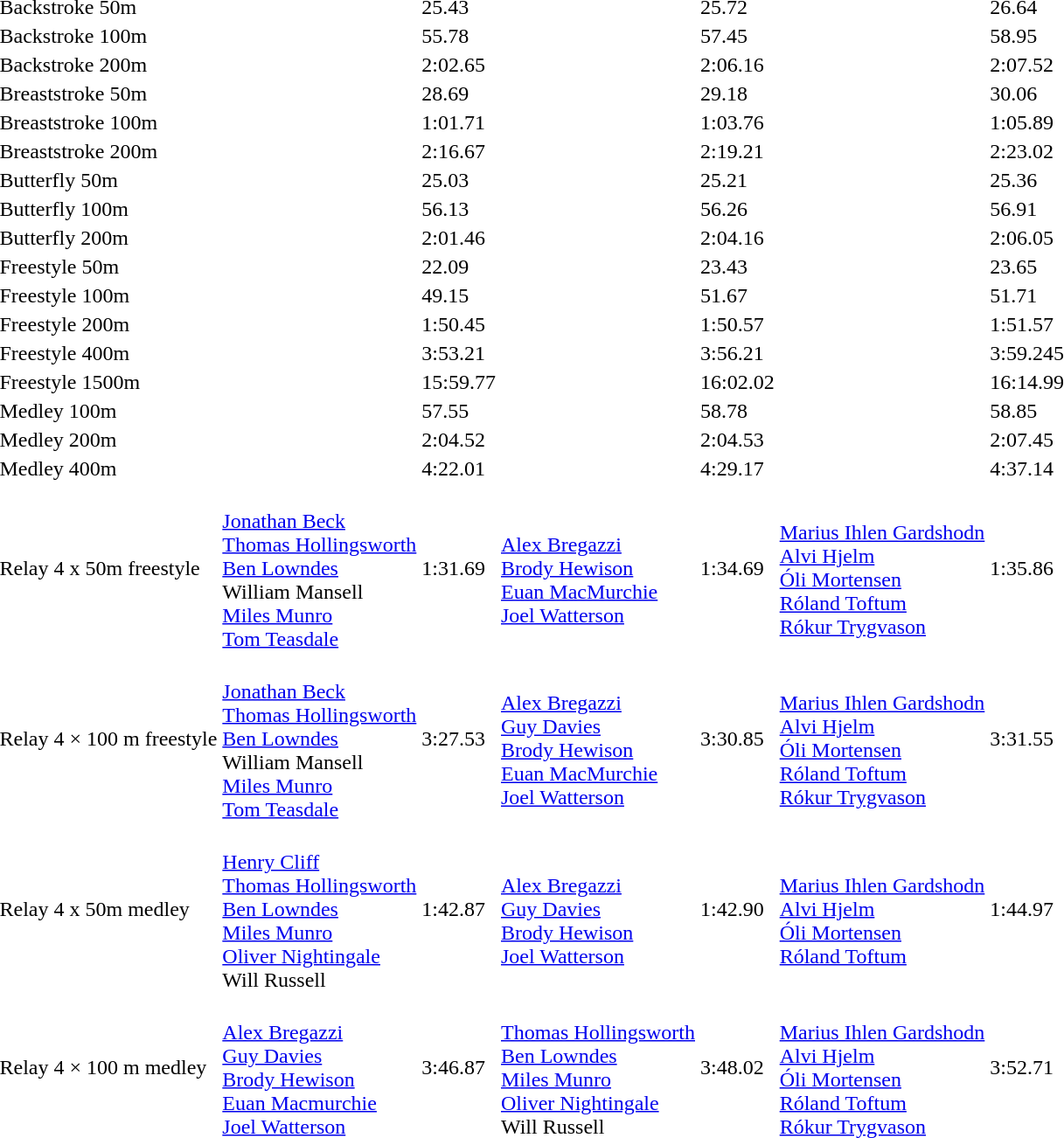<table>
<tr>
<td>Backstroke 50m</td>
<td></td>
<td>25.43</td>
<td></td>
<td>25.72</td>
<td></td>
<td>26.64</td>
</tr>
<tr>
<td>Backstroke 100m</td>
<td></td>
<td>55.78</td>
<td></td>
<td>57.45</td>
<td></td>
<td>58.95</td>
</tr>
<tr>
<td>Backstroke 200m</td>
<td></td>
<td>2:02.65</td>
<td></td>
<td>2:06.16</td>
<td></td>
<td>2:07.52</td>
</tr>
<tr>
<td>Breaststroke 50m</td>
<td></td>
<td>28.69</td>
<td></td>
<td>29.18</td>
<td></td>
<td>30.06</td>
</tr>
<tr>
<td>Breaststroke 100m</td>
<td></td>
<td>1:01.71</td>
<td></td>
<td>1:03.76</td>
<td></td>
<td>1:05.89</td>
</tr>
<tr>
<td>Breaststroke 200m</td>
<td></td>
<td>2:16.67</td>
<td></td>
<td>2:19.21</td>
<td></td>
<td>2:23.02</td>
</tr>
<tr>
<td>Butterfly 50m</td>
<td></td>
<td>25.03</td>
<td></td>
<td>25.21</td>
<td></td>
<td>25.36</td>
</tr>
<tr>
<td>Butterfly 100m</td>
<td></td>
<td>56.13</td>
<td></td>
<td>56.26</td>
<td></td>
<td>56.91</td>
</tr>
<tr>
<td>Butterfly 200m</td>
<td></td>
<td>2:01.46</td>
<td></td>
<td>2:04.16</td>
<td></td>
<td>2:06.05</td>
</tr>
<tr>
<td>Freestyle 50m</td>
<td></td>
<td>22.09</td>
<td></td>
<td>23.43</td>
<td></td>
<td>23.65</td>
</tr>
<tr>
<td>Freestyle 100m</td>
<td></td>
<td>49.15</td>
<td></td>
<td>51.67</td>
<td></td>
<td>51.71</td>
</tr>
<tr>
<td>Freestyle 200m</td>
<td></td>
<td>1:50.45</td>
<td></td>
<td>1:50.57</td>
<td></td>
<td>1:51.57</td>
</tr>
<tr>
<td>Freestyle 400m</td>
<td></td>
<td>3:53.21</td>
<td></td>
<td>3:56.21</td>
<td></td>
<td>3:59.245</td>
</tr>
<tr>
<td>Freestyle 1500m</td>
<td></td>
<td>15:59.77</td>
<td></td>
<td>16:02.02</td>
<td></td>
<td>16:14.99</td>
</tr>
<tr>
<td>Medley 100m</td>
<td></td>
<td>57.55</td>
<td></td>
<td>58.78</td>
<td></td>
<td>58.85</td>
</tr>
<tr>
<td>Medley 200m</td>
<td></td>
<td>2:04.52</td>
<td></td>
<td>2:04.53</td>
<td></td>
<td>2:07.45</td>
</tr>
<tr>
<td>Medley 400m</td>
<td></td>
<td>4:22.01</td>
<td></td>
<td>4:29.17</td>
<td></td>
<td>4:37.14</td>
</tr>
<tr>
<td>Relay 4 x 50m freestyle</td>
<td><br><a href='#'>Jonathan Beck</a><br><a href='#'>Thomas Hollingsworth</a><br><a href='#'>Ben Lowndes</a><br>William Mansell<br><a href='#'>Miles Munro</a><br><a href='#'>Tom Teasdale</a></td>
<td>1:31.69</td>
<td><br><a href='#'>Alex Bregazzi</a><br><a href='#'>Brody Hewison</a><br><a href='#'>Euan MacMurchie</a><br><a href='#'>Joel Watterson</a></td>
<td>1:34.69</td>
<td><br><a href='#'>Marius Ihlen Gardshodn</a><br><a href='#'>Alvi Hjelm</a><br><a href='#'>Óli Mortensen</a><br><a href='#'>Róland Toftum</a><br><a href='#'>Rókur Trygvason</a></td>
<td>1:35.86</td>
</tr>
<tr>
<td>Relay 4 × 100 m freestyle</td>
<td><br><a href='#'>Jonathan Beck</a><br><a href='#'>Thomas Hollingsworth</a><br><a href='#'>Ben Lowndes</a><br>William Mansell<br><a href='#'>Miles Munro</a><br><a href='#'>Tom Teasdale</a></td>
<td>3:27.53</td>
<td><br><a href='#'>Alex Bregazzi</a><br><a href='#'>Guy Davies</a><br><a href='#'>Brody Hewison</a><br><a href='#'>Euan MacMurchie</a><br><a href='#'>Joel Watterson</a></td>
<td>3:30.85</td>
<td><br><a href='#'>Marius Ihlen Gardshodn</a><br><a href='#'>Alvi Hjelm</a><br><a href='#'>Óli Mortensen</a><br><a href='#'>Róland Toftum</a><br><a href='#'>Rókur Trygvason</a></td>
<td>3:31.55</td>
</tr>
<tr>
<td>Relay 4 x 50m medley</td>
<td><br><a href='#'>Henry Cliff</a><br><a href='#'>Thomas Hollingsworth</a><br><a href='#'>Ben Lowndes</a><br><a href='#'>Miles Munro</a><br><a href='#'>Oliver Nightingale</a><br>Will Russell</td>
<td>1:42.87</td>
<td><br><a href='#'>Alex Bregazzi</a><br><a href='#'>Guy Davies</a><br><a href='#'>Brody Hewison</a><br><a href='#'>Joel Watterson</a></td>
<td>1:42.90</td>
<td><br><a href='#'>Marius Ihlen Gardshodn</a><br><a href='#'>Alvi Hjelm</a><br><a href='#'>Óli Mortensen</a><br><a href='#'>Róland Toftum</a></td>
<td>1:44.97</td>
</tr>
<tr>
<td>Relay 4 × 100 m medley</td>
<td><br><a href='#'>Alex Bregazzi</a><br><a href='#'>Guy Davies</a><br><a href='#'>Brody Hewison</a><br><a href='#'>Euan Macmurchie</a><br><a href='#'>Joel Watterson</a></td>
<td>3:46.87</td>
<td><br><a href='#'>Thomas Hollingsworth</a><br><a href='#'>Ben Lowndes</a><br><a href='#'>Miles Munro</a><br><a href='#'>Oliver Nightingale</a><br>Will Russell</td>
<td>3:48.02</td>
<td><br><a href='#'>Marius Ihlen Gardshodn</a><br><a href='#'>Alvi Hjelm</a><br><a href='#'>Óli Mortensen</a><br><a href='#'>Róland Toftum</a><br><a href='#'>Rókur Trygvason</a></td>
<td>3:52.71</td>
</tr>
</table>
